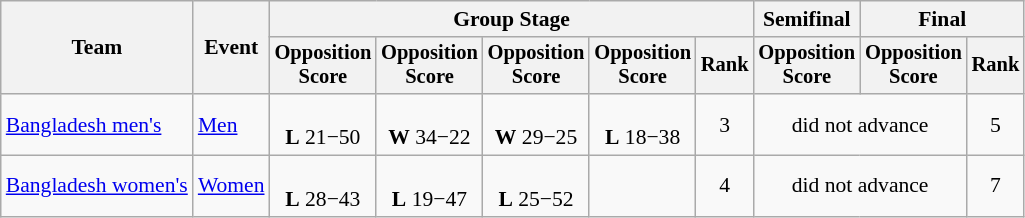<table class=wikitable style=font-size:90%;text-align:center>
<tr>
<th rowspan=2>Team</th>
<th rowspan=2>Event</th>
<th colspan=5>Group Stage</th>
<th>Semifinal</th>
<th colspan=2>Final</th>
</tr>
<tr style="font-size:95%">
<th>Opposition<br>Score</th>
<th>Opposition<br>Score</th>
<th>Opposition<br>Score</th>
<th>Opposition<br>Score</th>
<th>Rank</th>
<th>Opposition<br>Score</th>
<th>Opposition<br>Score</th>
<th>Rank</th>
</tr>
<tr>
<td align=left><a href='#'>Bangladesh men's</a></td>
<td align=left><a href='#'>Men</a></td>
<td><br><strong>L</strong> 21−50</td>
<td><br><strong>W</strong> 34−22</td>
<td><br><strong>W</strong> 29−25</td>
<td><br><strong>L</strong> 18−38</td>
<td>3</td>
<td colspan=2>did not advance</td>
<td>5</td>
</tr>
<tr>
<td align=left><a href='#'>Bangladesh women's</a></td>
<td align=left><a href='#'>Women</a></td>
<td><br><strong>L</strong> 28−43</td>
<td><br><strong>L</strong> 19−47</td>
<td><br><strong>L</strong> 25−52</td>
<td></td>
<td>4</td>
<td colspan=2>did not advance</td>
<td>7</td>
</tr>
</table>
